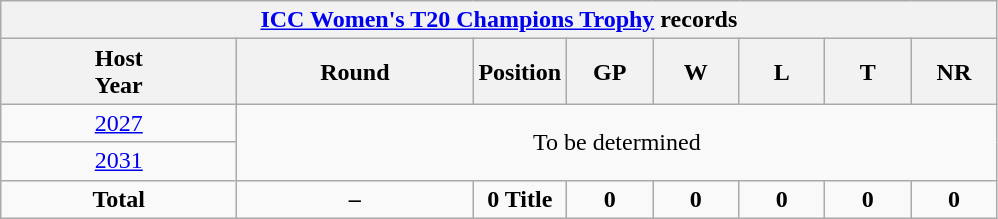<table class="wikitable" style="text-align: center; width=900px;">
<tr>
<th colspan=9><a href='#'>ICC Women's T20 Champions Trophy</a> records</th>
</tr>
<tr>
<th width=150>Host<br>Year</th>
<th width=150>Round</th>
<th width=50>Position</th>
<th width=50>GP</th>
<th width=50>W</th>
<th width=50>L</th>
<th width=50>T</th>
<th width=50>NR</th>
</tr>
<tr>
<td> <a href='#'>2027</a></td>
<td colspan=8 rowspan=2>To be determined</td>
</tr>
<tr>
<td> <a href='#'>2031</a></td>
</tr>
<tr>
<td><strong>Total</strong></td>
<td><strong>–</strong></td>
<td><strong>0 Title</strong></td>
<td><strong>0</strong></td>
<td><strong>0</strong></td>
<td><strong>0</strong></td>
<td><strong>0</strong></td>
<td><strong>0</strong></td>
</tr>
</table>
